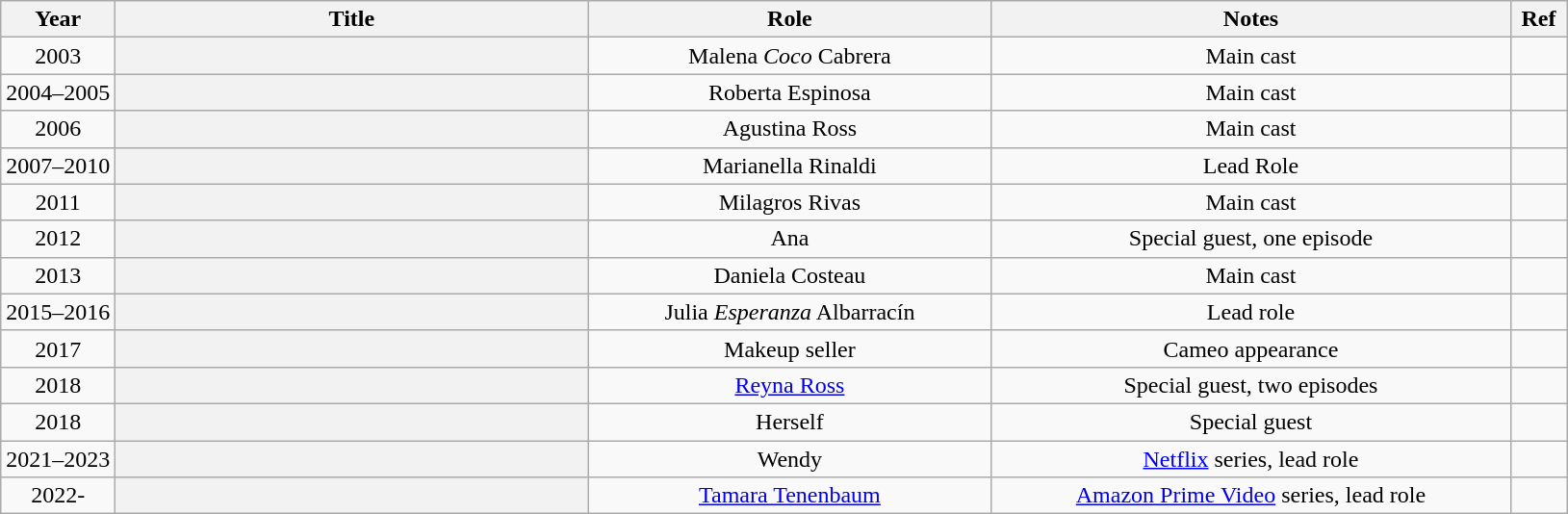<table class="wikitable sortable plainrowheaders" style="text-align: center;">
<tr>
<th scope="col">Year</th>
<th scope="col" style="width: 20em;">Title</th>
<th scope="col" style="width: 17em;">Role</th>
<th scope="col" style="width: 22em;" class="unsortable">Notes</th>
<th scope="col" style="width: 2em;" class="unsortable">Ref</th>
</tr>
<tr>
<td>2003</td>
<th scope="row"></th>
<td>Malena <em>Coco</em> Cabrera</td>
<td>Main cast</td>
<td></td>
</tr>
<tr>
<td>2004–2005</td>
<th scope="row"></th>
<td>Roberta Espinosa</td>
<td>Main cast</td>
<td></td>
</tr>
<tr>
<td>2006</td>
<th scope="row"></th>
<td>Agustina Ross</td>
<td>Main cast</td>
<td></td>
</tr>
<tr>
<td>2007–2010</td>
<th scope="row"></th>
<td>Marianella Rinaldi</td>
<td>Lead Role</td>
<td></td>
</tr>
<tr>
<td>2011</td>
<th scope="row"></th>
<td>Milagros Rivas</td>
<td>Main cast</td>
<td></td>
</tr>
<tr>
<td>2012</td>
<th scope="row"></th>
<td>Ana</td>
<td>Special guest, one episode</td>
<td></td>
</tr>
<tr>
<td>2013</td>
<th scope="row"></th>
<td>Daniela Costeau</td>
<td>Main cast</td>
<td></td>
</tr>
<tr>
<td>2015–2016</td>
<th scope="row"></th>
<td>Julia <em>Esperanza</em> Albarracín</td>
<td>Lead role</td>
<td></td>
</tr>
<tr>
<td>2017</td>
<th scope="row"></th>
<td>Makeup seller</td>
<td>Cameo appearance</td>
<td></td>
</tr>
<tr>
<td>2018</td>
<th scope="row"></th>
<td><a href='#'>Reyna Ross</a></td>
<td>Special guest, two episodes</td>
<td></td>
</tr>
<tr>
<td>2018</td>
<th scope="row"></th>
<td>Herself</td>
<td>Special guest</td>
<td></td>
</tr>
<tr>
<td>2021–2023</td>
<th scope="row"></th>
<td>Wendy</td>
<td><a href='#'>Netflix</a> series, lead role</td>
<td></td>
</tr>
<tr>
<td>2022-</td>
<th scope="row"></th>
<td><a href='#'>Tamara Tenenbaum</a></td>
<td><a href='#'>Amazon Prime Video</a> series, lead role</td>
<td></td>
</tr>
</table>
